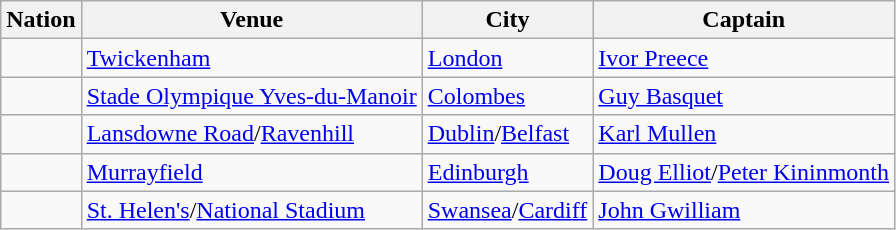<table class="wikitable">
<tr>
<th><strong>Nation</strong></th>
<th><strong>Venue</strong></th>
<th><strong>City</strong></th>
<th><strong>Captain</strong></th>
</tr>
<tr>
<td></td>
<td><a href='#'>Twickenham</a></td>
<td><a href='#'>London</a></td>
<td><a href='#'>Ivor Preece</a></td>
</tr>
<tr>
<td></td>
<td><a href='#'>Stade Olympique Yves-du-Manoir</a></td>
<td><a href='#'>Colombes</a></td>
<td><a href='#'>Guy Basquet</a></td>
</tr>
<tr>
<td></td>
<td><a href='#'>Lansdowne Road</a>/<a href='#'>Ravenhill</a></td>
<td><a href='#'>Dublin</a>/<a href='#'>Belfast</a></td>
<td><a href='#'>Karl Mullen</a></td>
</tr>
<tr>
<td></td>
<td><a href='#'>Murrayfield</a></td>
<td><a href='#'>Edinburgh</a></td>
<td><a href='#'>Doug Elliot</a>/<a href='#'>Peter Kininmonth</a></td>
</tr>
<tr>
<td></td>
<td><a href='#'>St. Helen's</a>/<a href='#'>National Stadium</a></td>
<td><a href='#'>Swansea</a>/<a href='#'>Cardiff</a></td>
<td><a href='#'>John Gwilliam</a></td>
</tr>
</table>
